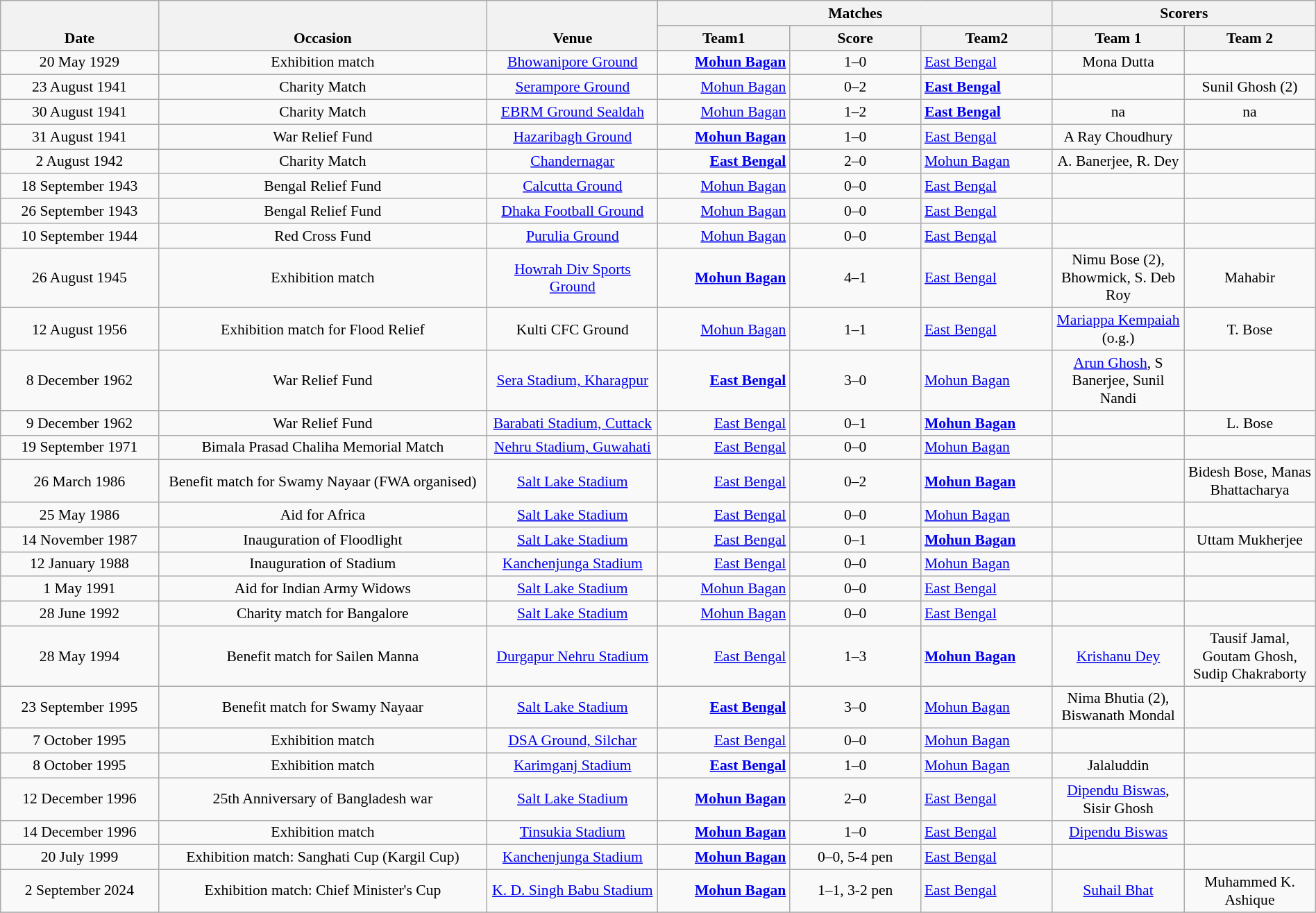<table class="wikitable" style="font-size:90%; width:100%; text-align:center">
<tr>
<th rowspan="2" valign="bottom" width="12%">Date</th>
<th rowspan="2" valign="bottom" width="25%">Occasion</th>
<th rowspan="2" valign="bottom" width="13%">Venue</th>
<th colspan="3" width="30%">Matches</th>
<th colspan="6" width="20%">Scorers</th>
</tr>
<tr>
<th width="10%">Team1</th>
<th width="10%">Score</th>
<th width="10%">Team2</th>
<th width="10%">Team 1</th>
<th width="10%">Team 2</th>
</tr>
<tr>
<td>20 May 1929</td>
<td>Exhibition match</td>
<td><a href='#'>Bhowanipore Ground</a></td>
<td align="right"><strong><a href='#'>Mohun Bagan</a></strong></td>
<td align="center">1–0</td>
<td align="left"><a href='#'>East Bengal</a></td>
<td>Mona Dutta</td>
<td></td>
</tr>
<tr>
<td>23 August 1941</td>
<td>Charity Match</td>
<td><a href='#'>Serampore Ground</a></td>
<td align="right"><a href='#'>Mohun Bagan</a></td>
<td align="center">0–2</td>
<td align="left"><strong><a href='#'>East Bengal</a></strong></td>
<td></td>
<td>Sunil Ghosh (2)</td>
</tr>
<tr>
<td>30 August 1941</td>
<td>Charity Match</td>
<td><a href='#'>EBRM Ground Sealdah</a></td>
<td align="right"><a href='#'>Mohun Bagan</a></td>
<td align="center">1–2</td>
<td align="left"><strong><a href='#'>East Bengal</a></strong></td>
<td>na</td>
<td>na</td>
</tr>
<tr>
<td>31 August 1941</td>
<td>War Relief Fund</td>
<td><a href='#'>Hazaribagh Ground</a></td>
<td align="right"><strong><a href='#'>Mohun Bagan</a></strong></td>
<td align="center">1–0</td>
<td align="left"><a href='#'>East Bengal</a></td>
<td>A Ray Choudhury</td>
<td></td>
</tr>
<tr>
<td>2 August 1942</td>
<td>Charity Match</td>
<td><a href='#'>Chandernagar</a></td>
<td align="right"><strong><a href='#'>East Bengal</a></strong></td>
<td align="center">2–0</td>
<td align="left"><a href='#'>Mohun Bagan</a></td>
<td>A. Banerjee, R. Dey</td>
<td></td>
</tr>
<tr>
<td>18 September 1943</td>
<td>Bengal Relief Fund</td>
<td><a href='#'>Calcutta Ground</a></td>
<td align="right"><a href='#'>Mohun Bagan</a></td>
<td align="center">0–0</td>
<td align="left"><a href='#'>East Bengal</a></td>
<td></td>
<td></td>
</tr>
<tr>
<td>26 September 1943</td>
<td>Bengal Relief Fund</td>
<td><a href='#'>Dhaka Football Ground</a></td>
<td align="right"><a href='#'>Mohun Bagan</a></td>
<td align="center">0–0</td>
<td align="left"><a href='#'>East Bengal</a></td>
<td></td>
<td></td>
</tr>
<tr>
<td>10 September 1944</td>
<td>Red Cross Fund</td>
<td><a href='#'>Purulia Ground</a></td>
<td align="right"><a href='#'>Mohun Bagan</a></td>
<td align="center">0–0</td>
<td align="left"><a href='#'>East Bengal</a></td>
<td></td>
<td></td>
</tr>
<tr>
<td>26 August 1945</td>
<td>Exhibition match</td>
<td><a href='#'>Howrah Div Sports Ground</a></td>
<td align="right"><strong><a href='#'>Mohun Bagan</a></strong></td>
<td align="center">4–1</td>
<td align="left"><a href='#'>East Bengal</a></td>
<td>Nimu Bose (2), Bhowmick, S. Deb Roy</td>
<td>Mahabir</td>
</tr>
<tr>
<td>12 August 1956</td>
<td>Exhibition match for Flood Relief</td>
<td>Kulti CFC Ground</td>
<td align="right"><a href='#'>Mohun Bagan</a></td>
<td align="center">1–1</td>
<td align="left"><a href='#'>East Bengal</a></td>
<td><a href='#'>Mariappa Kempaiah</a> (o.g.)</td>
<td>T. Bose</td>
</tr>
<tr>
<td>8 December 1962</td>
<td>War Relief Fund</td>
<td><a href='#'>Sera Stadium, Kharagpur</a></td>
<td align="right"><strong><a href='#'>East Bengal</a></strong></td>
<td align="center">3–0</td>
<td align="left"><a href='#'>Mohun Bagan</a></td>
<td><a href='#'>Arun Ghosh</a>, S Banerjee, Sunil Nandi</td>
<td></td>
</tr>
<tr>
<td>9 December 1962</td>
<td>War Relief Fund</td>
<td><a href='#'>Barabati Stadium, Cuttack</a></td>
<td align="right"><a href='#'>East Bengal</a></td>
<td align="center">0–1</td>
<td align="left"><strong><a href='#'>Mohun Bagan</a></strong></td>
<td></td>
<td>L. Bose</td>
</tr>
<tr>
<td>19 September 1971</td>
<td>Bimala Prasad Chaliha Memorial Match</td>
<td><a href='#'>Nehru Stadium, Guwahati</a></td>
<td align="right"><a href='#'>East Bengal</a></td>
<td align="center">0–0</td>
<td align="left"><a href='#'>Mohun Bagan</a></td>
<td></td>
<td></td>
</tr>
<tr>
<td>26 March 1986</td>
<td>Benefit match for Swamy Nayaar (FWA organised)</td>
<td><a href='#'>Salt Lake Stadium</a></td>
<td align="right"><a href='#'>East Bengal</a></td>
<td align="center">0–2</td>
<td align="left"><strong><a href='#'>Mohun Bagan</a></strong></td>
<td></td>
<td>Bidesh Bose, Manas Bhattacharya</td>
</tr>
<tr>
<td>25 May 1986</td>
<td>Aid for Africa</td>
<td><a href='#'>Salt Lake Stadium</a></td>
<td align="right"><a href='#'>East Bengal</a></td>
<td align="center">0–0</td>
<td align="left"><a href='#'>Mohun Bagan</a></td>
<td></td>
<td></td>
</tr>
<tr>
<td>14 November 1987</td>
<td>Inauguration of Floodlight</td>
<td><a href='#'>Salt Lake Stadium</a></td>
<td align="right"><a href='#'>East Bengal</a></td>
<td align="center">0–1</td>
<td align="left"><strong><a href='#'>Mohun Bagan</a></strong></td>
<td></td>
<td>Uttam Mukherjee</td>
</tr>
<tr>
<td>12 January 1988</td>
<td>Inauguration of Stadium</td>
<td><a href='#'>Kanchenjunga Stadium</a></td>
<td align="right"><a href='#'>East Bengal</a></td>
<td align="center">0–0</td>
<td align="left"><a href='#'>Mohun Bagan</a></td>
<td></td>
<td></td>
</tr>
<tr>
<td>1 May 1991</td>
<td>Aid for Indian Army Widows</td>
<td><a href='#'>Salt Lake Stadium</a></td>
<td align="right"><a href='#'>Mohun Bagan</a></td>
<td align="center">0–0</td>
<td align="left"><a href='#'>East Bengal</a></td>
<td></td>
<td></td>
</tr>
<tr>
<td>28 June 1992 </td>
<td>Charity match for Bangalore</td>
<td><a href='#'>Salt Lake Stadium</a></td>
<td align="right"><a href='#'>Mohun Bagan</a></td>
<td align="center">0–0 </td>
<td align="left"><a href='#'>East Bengal</a></td>
<td></td>
<td></td>
</tr>
<tr>
<td>28 May 1994</td>
<td>Benefit match for Sailen Manna </td>
<td><a href='#'>Durgapur Nehru Stadium</a></td>
<td align="right"><a href='#'>East Bengal</a></td>
<td align="center">1–3</td>
<td align="left"><strong><a href='#'>Mohun Bagan</a></strong></td>
<td><a href='#'>Krishanu Dey</a></td>
<td>Tausif Jamal, Goutam Ghosh, Sudip Chakraborty</td>
</tr>
<tr>
<td>23 September 1995</td>
<td>Benefit match for Swamy Nayaar</td>
<td><a href='#'>Salt Lake Stadium</a></td>
<td align="right"><strong><a href='#'>East Bengal</a></strong></td>
<td align="center">3–0</td>
<td align="left"><a href='#'>Mohun Bagan</a></td>
<td>Nima Bhutia (2), Biswanath Mondal</td>
<td></td>
</tr>
<tr>
<td>7 October 1995</td>
<td>Exhibition match</td>
<td><a href='#'>DSA Ground, Silchar</a></td>
<td align="right"><a href='#'>East Bengal</a></td>
<td align="center">0–0</td>
<td align="left"><a href='#'>Mohun Bagan</a></td>
<td></td>
<td></td>
</tr>
<tr>
<td>8 October 1995</td>
<td>Exhibition match</td>
<td><a href='#'>Karimganj Stadium</a></td>
<td align="right"><strong><a href='#'>East Bengal</a></strong></td>
<td align="center">1–0</td>
<td align="left"><a href='#'>Mohun Bagan</a></td>
<td>Jalaluddin</td>
<td></td>
</tr>
<tr>
<td>12 December 1996</td>
<td>25th Anniversary of Bangladesh war</td>
<td><a href='#'>Salt Lake Stadium</a></td>
<td align="right"><strong><a href='#'>Mohun Bagan</a></strong></td>
<td align="center">2–0</td>
<td align="left"><a href='#'>East Bengal</a></td>
<td><a href='#'>Dipendu Biswas</a>, Sisir Ghosh</td>
<td></td>
</tr>
<tr>
<td>14 December 1996</td>
<td>Exhibition match</td>
<td><a href='#'>Tinsukia Stadium</a></td>
<td align="right"><strong><a href='#'>Mohun Bagan</a></strong></td>
<td align="center">1–0</td>
<td align="left"><a href='#'>East Bengal</a></td>
<td><a href='#'>Dipendu Biswas</a></td>
<td></td>
</tr>
<tr>
<td>20 July 1999</td>
<td>Exhibition match: Sanghati Cup (Kargil Cup)</td>
<td><a href='#'>Kanchenjunga Stadium</a></td>
<td align="right"><strong><a href='#'>Mohun Bagan</a></strong></td>
<td align="center">0–0, 5-4 pen</td>
<td align="left"><a href='#'>East Bengal</a></td>
<td></td>
<td></td>
</tr>
<tr>
<td>2 September 2024</td>
<td>Exhibition match: Chief Minister's Cup</td>
<td><a href='#'>K. D. Singh Babu Stadium</a></td>
<td align="right"><strong><a href='#'>Mohun Bagan</a></strong></td>
<td align="center">1–1, 3-2 pen</td>
<td align="left"><a href='#'>East Bengal</a></td>
<td><a href='#'>Suhail Bhat</a></td>
<td>Muhammed K. Ashique</td>
</tr>
<tr>
</tr>
</table>
